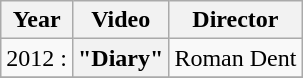<table class="wikitable plainrowheaders" style="text-align:center">
<tr>
<th text-align:center;width:40px;">Year</th>
<th scope="col">Video</th>
<th scope="col">Director</th>
</tr>
<tr>
<td>2012 :</td>
<th scope="row">"Diary"</th>
<td>Roman Dent</td>
</tr>
<tr>
</tr>
</table>
